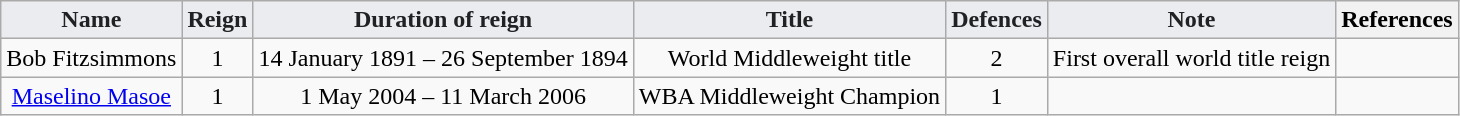<table class="wikitable" style="font-weight:bold; text-align:center;">
<tr>
<th style="vertical-align:middle; background-color:#EAECF0; color:#202122;">Name</th>
<th style="vertical-align:middle; background-color:#EAECF0; color:#202122;">Reign</th>
<th style="vertical-align:middle; background-color:#EAECF0; color:#202122;">Duration of reign</th>
<th style="vertical-align:middle; background-color:#EAECF0; color:#202122;">Title</th>
<th style="vertical-align:middle; background-color:#EAECF0; color:#202122;">Defences</th>
<th style="vertical-align:middle; background-color:#EAECF0; color:#202122;">Note</th>
<th>References</th>
</tr>
<tr style="font-weight:normal;">
<td>Bob Fitzsimmons</td>
<td>1</td>
<td>14 January 1891 – 26 September 1894</td>
<td>World Middleweight title</td>
<td>2</td>
<td>First overall world title reign</td>
<td></td>
</tr>
<tr style="font-weight:normal;">
<td><a href='#'>Maselino Masoe</a></td>
<td>1</td>
<td>1 May 2004 – 11 March 2006</td>
<td>WBA Middleweight Champion</td>
<td>1</td>
<td></td>
<td></td>
</tr>
</table>
